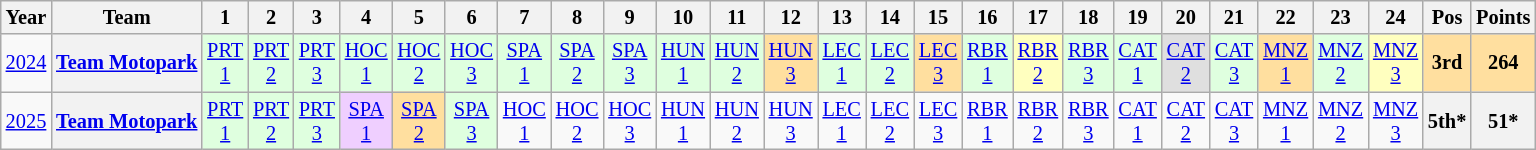<table class="wikitable" style="text-align:center; font-size:85%">
<tr>
<th>Year</th>
<th>Team</th>
<th>1</th>
<th>2</th>
<th>3</th>
<th>4</th>
<th>5</th>
<th>6</th>
<th>7</th>
<th>8</th>
<th>9</th>
<th>10</th>
<th>11</th>
<th>12</th>
<th>13</th>
<th>14</th>
<th>15</th>
<th>16</th>
<th>17</th>
<th>18</th>
<th>19</th>
<th>20</th>
<th>21</th>
<th>22</th>
<th>23</th>
<th>24</th>
<th>Pos</th>
<th>Points</th>
</tr>
<tr>
<td><a href='#'>2024</a></td>
<th nowrap><a href='#'>Team Motopark</a></th>
<td style="background:#DFFFDF;"><a href='#'>PRT<br>1</a><br></td>
<td style="background:#DFFFDF;"><a href='#'>PRT<br>2</a><br></td>
<td style="background:#DFFFDF;"><a href='#'>PRT<br>3</a><br></td>
<td style="background:#DFFFDF;"><a href='#'>HOC<br>1</a><br></td>
<td style="background:#DFFFDF;"><a href='#'>HOC<br>2</a><br></td>
<td style="background:#DFFFDF;"><a href='#'>HOC<br>3</a><br></td>
<td style="background:#DFFFDF;"><a href='#'>SPA<br>1</a><br></td>
<td style="background:#DFFFDF;"><a href='#'>SPA<br>2</a><br></td>
<td style="background:#DFFFDF;"><a href='#'>SPA<br>3</a><br></td>
<td style="background:#DFFFDF;"><a href='#'>HUN<br>1</a><br></td>
<td style="background:#DFFFDF;"><a href='#'>HUN<br>2</a><br></td>
<td style="background:#FFDF9F;"><a href='#'>HUN<br>3</a><br></td>
<td style="background:#DFFFDF;"><a href='#'>LEC<br>1</a><br></td>
<td style="background:#DFFFDF;"><a href='#'>LEC<br>2</a><br></td>
<td style="background:#FFDF9F;"><a href='#'>LEC<br>3</a><br></td>
<td style="background:#DFFFDF;"><a href='#'>RBR<br>1</a><br></td>
<td style="background:#FFFFBF;"><a href='#'>RBR<br>2</a><br></td>
<td style="background:#DFFFDF;"><a href='#'>RBR<br>3</a><br></td>
<td style="background:#DFFFDF;"><a href='#'>CAT<br>1</a><br></td>
<td style="background:#DFDFDF;"><a href='#'>CAT<br>2</a><br></td>
<td style="background:#DFFFDF;"><a href='#'>CAT<br>3</a><br></td>
<td style="background:#FFDF9F;"><a href='#'>MNZ<br>1</a><br></td>
<td style="background:#DFFFDF;"><a href='#'>MNZ<br>2</a><br></td>
<td style="background:#FFFFBF;"><a href='#'>MNZ<br>3</a><br></td>
<th style="background:#FFDF9F">3rd</th>
<th style="background:#FFDF9F">264</th>
</tr>
<tr>
<td><a href='#'>2025</a></td>
<th nowrap><a href='#'>Team Motopark</a></th>
<td style="background:#DFFFDF;"><a href='#'>PRT<br>1</a><br></td>
<td style="background:#DFFFDF;"><a href='#'>PRT<br>2</a><br></td>
<td style="background:#DFFFDF;"><a href='#'>PRT<br>3</a><br></td>
<td style="background:#EFCFFF;"><a href='#'>SPA<br>1</a><br></td>
<td style="background:#FFDF9F;"><a href='#'>SPA<br>2</a><br></td>
<td style="background:#DFFFDF;"><a href='#'>SPA<br>3</a><br></td>
<td style="background:#;"><a href='#'>HOC<br>1</a><br></td>
<td style="background:#;"><a href='#'>HOC<br>2</a><br></td>
<td style="background:#;"><a href='#'>HOC<br>3</a><br></td>
<td style="background:#;"><a href='#'>HUN<br>1</a><br></td>
<td style="background:#;"><a href='#'>HUN<br>2</a><br></td>
<td style="background:#;"><a href='#'>HUN<br>3</a><br></td>
<td style="background:#;"><a href='#'>LEC<br>1</a><br></td>
<td style="background:#;"><a href='#'>LEC<br>2</a><br></td>
<td style="background:#;"><a href='#'>LEC<br>3</a><br></td>
<td style="background:#;"><a href='#'>RBR<br>1</a><br></td>
<td style="background:#;"><a href='#'>RBR<br>2</a><br></td>
<td style="background:#;"><a href='#'>RBR<br>3</a><br></td>
<td style="background:#;"><a href='#'>CAT<br>1</a><br></td>
<td style="background:#;"><a href='#'>CAT<br>2</a><br></td>
<td style="background:#;"><a href='#'>CAT<br>3</a><br></td>
<td style="background:#;"><a href='#'>MNZ<br>1</a><br></td>
<td style="background:#;"><a href='#'>MNZ<br>2</a><br></td>
<td style="background:#;"><a href='#'>MNZ<br>3</a><br></td>
<th>5th*</th>
<th>51*</th>
</tr>
</table>
